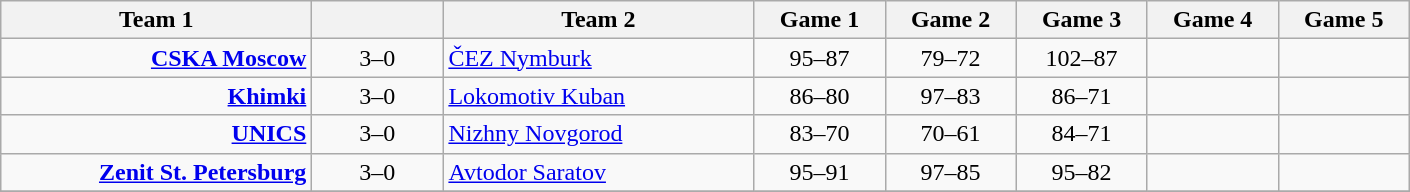<table class=wikitable style="text-align:center">
<tr>
<th width=200>Team 1</th>
<th width=80></th>
<th width=200>Team 2</th>
<th width=80>Game 1</th>
<th width=80>Game 2</th>
<th width=80>Game 3</th>
<th width=80>Game 4</th>
<th width=80>Game 5</th>
</tr>
<tr>
<td align=right><strong><a href='#'>CSKA Moscow</a></strong> </td>
<td>3–0</td>
<td align=left> <a href='#'>ČEZ Nymburk</a></td>
<td>95–87</td>
<td>79–72</td>
<td>102–87</td>
<td></td>
<td></td>
</tr>
<tr>
<td align=right><strong><a href='#'>Khimki</a></strong> </td>
<td>3–0</td>
<td align=left> <a href='#'>Lokomotiv Kuban</a></td>
<td>86–80</td>
<td>97–83</td>
<td>86–71</td>
<td></td>
<td></td>
</tr>
<tr>
<td align=right><strong><a href='#'>UNICS</a></strong> </td>
<td>3–0</td>
<td align=left> <a href='#'>Nizhny Novgorod</a></td>
<td>83–70</td>
<td>70–61</td>
<td>84–71</td>
<td></td>
<td></td>
</tr>
<tr>
<td align=right><strong><a href='#'>Zenit St. Petersburg</a></strong> </td>
<td>3–0</td>
<td align=left> <a href='#'>Avtodor Saratov</a></td>
<td>95–91</td>
<td>97–85</td>
<td>95–82</td>
<td></td>
<td></td>
</tr>
<tr>
</tr>
</table>
